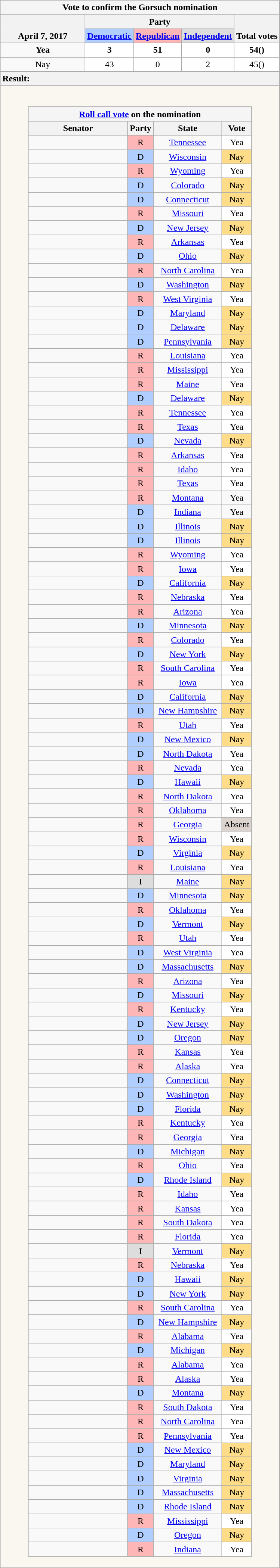<table class="wikitable" style="text-align:center">
<tr>
<th colspan=5 style="background:#f5f5f5">Vote to confirm the Gorsuch nomination</th>
</tr>
<tr style="vertical-align:bottom;">
<th rowspan=2 style="width: 9em;">April 7, 2017</th>
<th colspan=3>Party</th>
<th rowspan=2>Total votes</th>
</tr>
<tr style="vertical-align:bottom;">
<th style="background-color:#b0ceff;"><a href='#'>Democratic</a></th>
<th style="background-color:#ffb6b6;"><a href='#'>Republican</a></th>
<th style="background-color:#dddddd;"><a href='#'>Independent</a></th>
</tr>
<tr>
<td><strong>Yea</strong></td>
<td style="background:#ffffff"><strong>3</strong></td>
<td style="background:#ffffff"><strong>51</strong></td>
<td style="background:#ffffff"><strong>0</strong></td>
<td style="background:#ffffff"><strong>54()</strong></td>
</tr>
<tr>
<td>Nay</td>
<td style="background:#ffffff">43</td>
<td style="background:#ffffff">0</td>
<td style="background:#ffffff">2</td>
<td style="background:#ffffff">45()</td>
</tr>
<tr>
<th colspan=5 style="text-align:left;">Result: </th>
</tr>
<tr>
<td colspan=5 style="background:#f9f7f0"><br><table class="wikitable sortable" style="margin:1em auto;">
<tr>
<th colspan=5 style="background:#f5f5f5"><a href='#'>Roll call vote</a> on the nomination</th>
</tr>
<tr>
<th scope="col" style="width: 170px;">Senator</th>
<th>Party</th>
<th scope="col" style="width: 115px;">State</th>
<th>Vote</th>
</tr>
<tr>
<td></td>
<td style="background-color:#ffb6b6; text-align: center;">R</td>
<td><a href='#'>Tennessee</a></td>
<td style="background-color:#ffffff;">Yea</td>
</tr>
<tr>
<td></td>
<td style="background-color:#b0ceff; text-align: center;">D</td>
<td><a href='#'>Wisconsin</a></td>
<td style="background-color:#ffdd88;">Nay</td>
</tr>
<tr>
<td></td>
<td style="background-color:#ffb6b6; text-align: center;">R</td>
<td><a href='#'>Wyoming</a></td>
<td style="background-color:#ffffff;">Yea</td>
</tr>
<tr>
<td></td>
<td style="background-color:#b0ceff; text-align: center;">D</td>
<td><a href='#'>Colorado</a></td>
<td style="background-color:#ffdd88;">Nay</td>
</tr>
<tr>
<td></td>
<td style="background-color:#b0ceff; text-align: center;">D</td>
<td><a href='#'>Connecticut</a></td>
<td style="background-color:#ffdd88;">Nay</td>
</tr>
<tr>
<td></td>
<td style="background-color:#ffb6b6; text-align: center;">R</td>
<td><a href='#'>Missouri</a></td>
<td style="background-color:#ffffff;">Yea</td>
</tr>
<tr>
<td></td>
<td style="background-color:#b0ceff; text-align: center;">D</td>
<td><a href='#'>New Jersey</a></td>
<td style="background-color:#ffdd88;">Nay</td>
</tr>
<tr>
<td></td>
<td style="background-color:#ffb6b6; text-align: center;">R</td>
<td><a href='#'>Arkansas</a></td>
<td style="background-color:#ffffff;">Yea</td>
</tr>
<tr>
<td></td>
<td style="background-color:#b0ceff; text-align: center;">D</td>
<td><a href='#'>Ohio</a></td>
<td style="background-color:#ffdd88;">Nay</td>
</tr>
<tr>
<td></td>
<td style="background-color:#ffb6b6; text-align: center;">R</td>
<td><a href='#'>North Carolina</a></td>
<td style="background-color:#ffffff;">Yea</td>
</tr>
<tr>
<td></td>
<td style="background-color:#b0ceff; text-align: center;">D</td>
<td><a href='#'>Washington</a></td>
<td style="background-color:#ffdd88;">Nay</td>
</tr>
<tr>
<td></td>
<td style="background-color:#ffb6b6; text-align: center;">R</td>
<td><a href='#'>West Virginia</a></td>
<td style="background-color:#ffffff;">Yea</td>
</tr>
<tr>
<td></td>
<td style="background-color:#b0ceff; text-align: center;">D</td>
<td><a href='#'>Maryland</a></td>
<td style="background-color:#ffdd88;">Nay</td>
</tr>
<tr>
<td></td>
<td style="background-color:#b0ceff; text-align: center;">D</td>
<td><a href='#'>Delaware</a></td>
<td style="background-color:#ffdd88;">Nay</td>
</tr>
<tr>
<td></td>
<td style="background-color:#b0ceff; text-align: center;">D</td>
<td><a href='#'>Pennsylvania</a></td>
<td style="background-color:#ffdd88;">Nay</td>
</tr>
<tr>
<td></td>
<td style="background-color:#ffb6b6; text-align: center;">R</td>
<td><a href='#'>Louisiana</a></td>
<td style="background-color:#ffffff;">Yea</td>
</tr>
<tr>
<td></td>
<td style="background-color:#ffb6b6; text-align: center;">R</td>
<td><a href='#'>Mississippi</a></td>
<td style="background-color:#ffffff;">Yea</td>
</tr>
<tr>
<td></td>
<td style="background-color:#ffb6b6; text-align: center;">R</td>
<td><a href='#'>Maine</a></td>
<td style="background-color:#ffffff;">Yea</td>
</tr>
<tr>
<td></td>
<td style="background-color:#b0ceff; text-align: center;">D</td>
<td><a href='#'>Delaware</a></td>
<td style="background-color:#ffdd88;">Nay</td>
</tr>
<tr>
<td></td>
<td style="background-color:#ffb6b6; text-align: center;">R</td>
<td><a href='#'>Tennessee</a></td>
<td style="background-color:#ffffff;">Yea</td>
</tr>
<tr>
<td></td>
<td style="background-color:#ffb6b6; text-align: center;">R</td>
<td><a href='#'>Texas</a></td>
<td style="background-color:#ffffff;">Yea</td>
</tr>
<tr>
<td></td>
<td style="background-color:#b0ceff; text-align: center;">D</td>
<td><a href='#'>Nevada</a></td>
<td style="background-color:#ffdd88;">Nay</td>
</tr>
<tr>
<td></td>
<td style="background-color:#ffb6b6; text-align: center;">R</td>
<td><a href='#'>Arkansas</a></td>
<td style="background-color:#ffffff;">Yea</td>
</tr>
<tr>
<td></td>
<td style="background-color:#ffb6b6; text-align: center;">R</td>
<td><a href='#'>Idaho</a></td>
<td style="background-color:#ffffff;">Yea</td>
</tr>
<tr>
<td></td>
<td style="background-color:#ffb6b6; text-align: center;">R</td>
<td><a href='#'>Texas</a></td>
<td style="background-color:#ffffff;">Yea</td>
</tr>
<tr>
<td></td>
<td style="background-color:#ffb6b6; text-align: center;">R</td>
<td><a href='#'>Montana</a></td>
<td style="background-color:##ffffff;">Yea</td>
</tr>
<tr>
<td></td>
<td style="background-color:#b0ceff; text-align: center;">D</td>
<td><a href='#'>Indiana</a></td>
<td style="background-color:##ffffff;">Yea</td>
</tr>
<tr>
<td></td>
<td style="background-color:#b0ceff; text-align: center;">D</td>
<td><a href='#'>Illinois</a></td>
<td style="background-color:#ffdd88;">Nay</td>
</tr>
<tr>
<td></td>
<td style="background-color:#b0ceff; text-align: center;">D</td>
<td><a href='#'>Illinois</a></td>
<td style="background-color:#ffdd88;">Nay</td>
</tr>
<tr>
<td></td>
<td style="background-color:#ffb6b6; text-align: center;">R</td>
<td><a href='#'>Wyoming</a></td>
<td style="background-color:#ffffff;">Yea</td>
</tr>
<tr>
<td></td>
<td style="background-color:#ffb6b6; text-align: center;">R</td>
<td><a href='#'>Iowa</a></td>
<td style="background-color:#ffffff;">Yea</td>
</tr>
<tr>
<td></td>
<td style="background-color:#b0ceff; text-align: center;">D</td>
<td><a href='#'>California</a></td>
<td style="background-color:#ffdd88;">Nay</td>
</tr>
<tr>
<td></td>
<td style="background-color:#ffb6b6; text-align: center;">R</td>
<td><a href='#'>Nebraska</a></td>
<td style="background-color:#ffffff;">Yea</td>
</tr>
<tr>
<td></td>
<td style="background-color:#ffb6b6; text-align: center;">R</td>
<td><a href='#'>Arizona</a></td>
<td style="background-color:#ffffff;">Yea</td>
</tr>
<tr>
<td></td>
<td style="background-color:#b0ceff; text-align: center;">D</td>
<td><a href='#'>Minnesota</a></td>
<td style="background-color:#ffdd88;">Nay</td>
</tr>
<tr>
<td></td>
<td style="background-color:#ffb6b6; text-align: center;">R</td>
<td><a href='#'>Colorado</a></td>
<td style="background-color:#ffffff;">Yea</td>
</tr>
<tr>
<td></td>
<td style="background-color:#b0ceff; text-align: center;">D</td>
<td><a href='#'>New York</a></td>
<td style="background-color:#ffdd88;">Nay</td>
</tr>
<tr>
<td></td>
<td style="background-color:#ffb6b6; text-align: center;">R</td>
<td><a href='#'>South Carolina</a></td>
<td style="background-color:#ffffff;">Yea</td>
</tr>
<tr>
<td></td>
<td style="background-color:#ffb6b6; text-align: center;">R</td>
<td><a href='#'>Iowa</a></td>
<td style="background-color:#ffffff;">Yea</td>
</tr>
<tr>
<td></td>
<td style="background-color:#b0ceff; text-align: center;">D</td>
<td><a href='#'>California</a></td>
<td style="background-color:#ffdd88;">Nay</td>
</tr>
<tr>
<td></td>
<td style="background-color:#b0ceff; text-align: center;">D</td>
<td><a href='#'>New Hampshire</a></td>
<td style="background-color:#ffdd88;">Nay</td>
</tr>
<tr>
<td></td>
<td style="background-color:#ffb6b6; text-align: center;">R</td>
<td><a href='#'>Utah</a></td>
<td style="background-color:#ffffff;">Yea</td>
</tr>
<tr>
<td></td>
<td style="background-color:#b0ceff; text-align: center;">D</td>
<td><a href='#'>New Mexico</a></td>
<td style="background-color:#ffdd88;">Nay</td>
</tr>
<tr>
<td></td>
<td style="background-color:#b0ceff; text-align: center;">D</td>
<td><a href='#'>North Dakota</a></td>
<td style="background-color:#ffffff;">Yea</td>
</tr>
<tr>
<td></td>
<td style="background-color:#ffb6b6; text-align: center;">R</td>
<td><a href='#'>Nevada</a></td>
<td style="background-color:#ffffff;">Yea</td>
</tr>
<tr>
<td></td>
<td style="background-color:#b0ceff; text-align: center;">D</td>
<td><a href='#'>Hawaii</a></td>
<td style="background-color:#ffdd88;">Nay</td>
</tr>
<tr>
<td></td>
<td style="background-color:#ffb6b6; text-align: center;">R</td>
<td><a href='#'>North Dakota</a></td>
<td style="background-color:#ffffff;">Yea</td>
</tr>
<tr>
<td></td>
<td style="background-color:#ffb6b6; text-align: center;">R</td>
<td><a href='#'>Oklahoma</a></td>
<td style="background-color:#ffffff;">Yea</td>
</tr>
<tr>
<td></td>
<td style="background-color:#ffb6b6; text-align: center;">R</td>
<td><a href='#'>Georgia</a></td>
<td style="background-color:#dcd3cf;">Absent</td>
</tr>
<tr>
<td></td>
<td style="background-color:#ffb6b6; text-align: center;">R</td>
<td><a href='#'>Wisconsin</a></td>
<td style="background-color:#ffffff;">Yea</td>
</tr>
<tr>
<td></td>
<td style="background-color:#b0ceff; text-align: center;">D</td>
<td><a href='#'>Virginia</a></td>
<td style="background-color:#ffdd88;">Nay</td>
</tr>
<tr>
<td></td>
<td style="background-color:#ffb6b6; text-align: center;">R</td>
<td><a href='#'>Louisiana</a></td>
<td style="background-color:#ffffff;">Yea</td>
</tr>
<tr>
<td></td>
<td style="background-color:#dddddd; text-align: center;">I</td>
<td><a href='#'>Maine</a></td>
<td style="background-color:#ffdd88;">Nay</td>
</tr>
<tr>
<td></td>
<td style="background-color:#b0ceff; text-align: center;">D</td>
<td><a href='#'>Minnesota</a></td>
<td style="background-color:#ffdd88;">Nay</td>
</tr>
<tr>
<td></td>
<td style="background-color:#ffb6b6; text-align: center;">R</td>
<td><a href='#'>Oklahoma</a></td>
<td style="background-color:#ffffff;">Yea</td>
</tr>
<tr>
<td></td>
<td style="background-color:#b0ceff; text-align: center;">D</td>
<td><a href='#'>Vermont</a></td>
<td style="background-color:#ffdd88;">Nay</td>
</tr>
<tr>
<td></td>
<td style="background-color:#ffb6b6; text-align: center;">R</td>
<td><a href='#'>Utah</a></td>
<td style="background-color:#ffffff;">Yea</td>
</tr>
<tr>
<td></td>
<td style="background-color:#b0ceff; text-align: center;">D</td>
<td><a href='#'>West Virginia</a></td>
<td style="background-color:#ffffff;">Yea</td>
</tr>
<tr>
<td></td>
<td style="background-color:#b0ceff; text-align: center;">D</td>
<td><a href='#'>Massachusetts</a></td>
<td style="background-color:#ffdd88;">Nay</td>
</tr>
<tr>
<td></td>
<td style="background-color:#ffb6b6; text-align: center;">R</td>
<td><a href='#'>Arizona</a></td>
<td style="background-color:#ffffff;">Yea</td>
</tr>
<tr>
<td></td>
<td style="background-color:#b0ceff; text-align: center;">D</td>
<td><a href='#'>Missouri</a></td>
<td style="background-color:#ffdd88;">Nay</td>
</tr>
<tr>
<td></td>
<td style="background-color:#ffb6b6; text-align: center;">R</td>
<td><a href='#'>Kentucky</a></td>
<td style="background-color:#ffffff;">Yea</td>
</tr>
<tr>
<td></td>
<td style="background-color:#b0ceff; text-align: center;">D</td>
<td><a href='#'>New Jersey</a></td>
<td style="background-color:#ffdd88;">Nay</td>
</tr>
<tr>
<td></td>
<td style="background-color:#b0ceff; text-align: center;">D</td>
<td><a href='#'>Oregon</a></td>
<td style="background-color:#ffdd88;">Nay</td>
</tr>
<tr>
<td></td>
<td style="background-color:#ffb6b6; text-align: center;">R</td>
<td><a href='#'>Kansas</a></td>
<td style="background-color:#ffffff;">Yea</td>
</tr>
<tr>
<td></td>
<td style="background-color:#ffb6b6; text-align: center;">R</td>
<td><a href='#'>Alaska</a></td>
<td style="background-color:#ffffff;">Yea</td>
</tr>
<tr>
<td></td>
<td style="background-color:#b0ceff; text-align: center;">D</td>
<td><a href='#'>Connecticut</a></td>
<td style="background-color:#ffdd88;">Nay</td>
</tr>
<tr>
<td></td>
<td style="background-color:#b0ceff; text-align: center;">D</td>
<td><a href='#'>Washington</a></td>
<td style="background-color:#ffdd88;">Nay</td>
</tr>
<tr>
<td></td>
<td style="background-color:#b0ceff; text-align: center;">D</td>
<td><a href='#'>Florida</a></td>
<td style="background-color:#ffdd88;">Nay</td>
</tr>
<tr>
<td></td>
<td style="background-color:#ffb6b6; text-align: center;">R</td>
<td><a href='#'>Kentucky</a></td>
<td style="background-color:#ffffff;">Yea</td>
</tr>
<tr>
<td></td>
<td style="background-color:#ffb6b6; text-align: center;">R</td>
<td><a href='#'>Georgia</a></td>
<td style="background-color:#ffffff;">Yea</td>
</tr>
<tr>
<td></td>
<td style="background-color:#b0ceff; text-align: center;">D</td>
<td><a href='#'>Michigan</a></td>
<td style="background-color:#ffdd88;">Nay</td>
</tr>
<tr>
<td></td>
<td style="background-color:#ffb6b6; text-align: center;">R</td>
<td><a href='#'>Ohio</a></td>
<td style="background-color:#ffffff;">Yea</td>
</tr>
<tr>
<td></td>
<td style="background-color:#b0ceff; text-align: center;">D</td>
<td><a href='#'>Rhode Island</a></td>
<td style="background-color:#ffdd88;">Nay</td>
</tr>
<tr>
<td></td>
<td style="background-color:#ffb6b6; text-align: center;">R</td>
<td><a href='#'>Idaho</a></td>
<td style="background-color:#ffffff;">Yea</td>
</tr>
<tr>
<td></td>
<td style="background-color:#ffb6b6; text-align: center;">R</td>
<td><a href='#'>Kansas</a></td>
<td style="background-color:#ffffff;">Yea</td>
</tr>
<tr>
<td></td>
<td style="background-color:#ffb6b6; text-align: center;">R</td>
<td><a href='#'>South Dakota</a></td>
<td style="background-color:#ffffff;">Yea</td>
</tr>
<tr>
<td></td>
<td style="background-color:#ffb6b6; text-align: center;">R</td>
<td><a href='#'>Florida</a></td>
<td style="background-color:#ffffff;">Yea</td>
</tr>
<tr>
<td></td>
<td style="background-color:#dddddd; text-align: center;">I</td>
<td><a href='#'>Vermont</a></td>
<td style="background-color:#ffdd88;">Nay</td>
</tr>
<tr>
<td></td>
<td style="background-color:#ffb6b6; text-align: center;">R</td>
<td><a href='#'>Nebraska</a></td>
<td style="background-color:#ffffff;">Yea</td>
</tr>
<tr>
<td></td>
<td style="background-color:#b0ceff; text-align: center;">D</td>
<td><a href='#'>Hawaii</a></td>
<td style="background-color:#ffdd88;">Nay</td>
</tr>
<tr>
<td></td>
<td style="background-color:#b0ceff; text-align: center;">D</td>
<td><a href='#'>New York</a></td>
<td style="background-color:#ffdd88;">Nay</td>
</tr>
<tr>
<td></td>
<td style="background-color:#ffb6b6; text-align: center;">R</td>
<td><a href='#'>South Carolina</a></td>
<td style="background-color:#ffffff;">Yea</td>
</tr>
<tr>
<td></td>
<td style="background-color:#b0ceff; text-align: center;">D</td>
<td><a href='#'>New Hampshire</a></td>
<td style="background-color:#ffdd88;">Nay</td>
</tr>
<tr>
<td></td>
<td style="background-color:#ffb6b6; text-align: center;">R</td>
<td><a href='#'>Alabama</a></td>
<td style="background-color:#ffffff;">Yea</td>
</tr>
<tr>
<td></td>
<td style="background-color:#b0ceff; text-align: center;">D</td>
<td><a href='#'>Michigan</a></td>
<td style="background-color:#ffdd88;">Nay</td>
</tr>
<tr>
<td></td>
<td style="background-color:#ffb6b6; text-align: center;">R</td>
<td><a href='#'>Alabama</a></td>
<td style="background-color:#ffffff;">Yea</td>
</tr>
<tr>
<td></td>
<td style="background-color:#ffb6b6; text-align: center;">R</td>
<td><a href='#'>Alaska</a></td>
<td style="background-color:#ffffff;">Yea</td>
</tr>
<tr>
<td></td>
<td style="background-color:#b0ceff; text-align: center;">D</td>
<td><a href='#'>Montana</a></td>
<td style="background-color:#ffdd88;">Nay</td>
</tr>
<tr>
<td></td>
<td style="background-color:#ffb6b6; text-align: center;">R</td>
<td><a href='#'>South Dakota</a></td>
<td style="background-color:#ffffff;">Yea</td>
</tr>
<tr>
<td></td>
<td style="background-color:#ffb6b6; text-align: center;">R</td>
<td><a href='#'>North Carolina</a></td>
<td style="background-color:#ffffff;">Yea</td>
</tr>
<tr>
<td></td>
<td style="background-color:#ffb6b6; text-align: center;">R</td>
<td><a href='#'>Pennsylvania</a></td>
<td style="background-color:#ffffff;">Yea</td>
</tr>
<tr>
<td></td>
<td style="background-color:#b0ceff; text-align: center;">D</td>
<td><a href='#'>New Mexico</a></td>
<td style="background-color:#ffdd88;">Nay</td>
</tr>
<tr>
<td></td>
<td style="background-color:#b0ceff; text-align: center;">D</td>
<td><a href='#'>Maryland</a></td>
<td style="background-color:#ffdd88;">Nay</td>
</tr>
<tr>
<td></td>
<td style="background-color:#b0ceff; text-align: center;">D</td>
<td><a href='#'>Virginia</a></td>
<td style="background-color:#ffdd88;">Nay</td>
</tr>
<tr>
<td></td>
<td style="background-color:#b0ceff; text-align: center;">D</td>
<td><a href='#'>Massachusetts</a></td>
<td style="background-color:#ffdd88;">Nay</td>
</tr>
<tr>
<td></td>
<td style="background-color:#b0ceff; text-align: center;">D</td>
<td><a href='#'>Rhode Island</a></td>
<td style="background-color:#ffdd88;">Nay</td>
</tr>
<tr>
<td></td>
<td style="background-color:#ffb6b6; text-align: center;">R</td>
<td><a href='#'>Mississippi</a></td>
<td style="background-color:#ffffff;">Yea</td>
</tr>
<tr>
<td></td>
<td style="background-color:#b0ceff; text-align: center;">D</td>
<td><a href='#'>Oregon</a></td>
<td style="background-color:#ffdd88;">Nay</td>
</tr>
<tr>
<td></td>
<td style="background-color:#ffb6b6; text-align: center;">R</td>
<td><a href='#'>Indiana</a></td>
<td style="background-color:#ffffff;">Yea</td>
</tr>
</table>
</td>
</tr>
</table>
